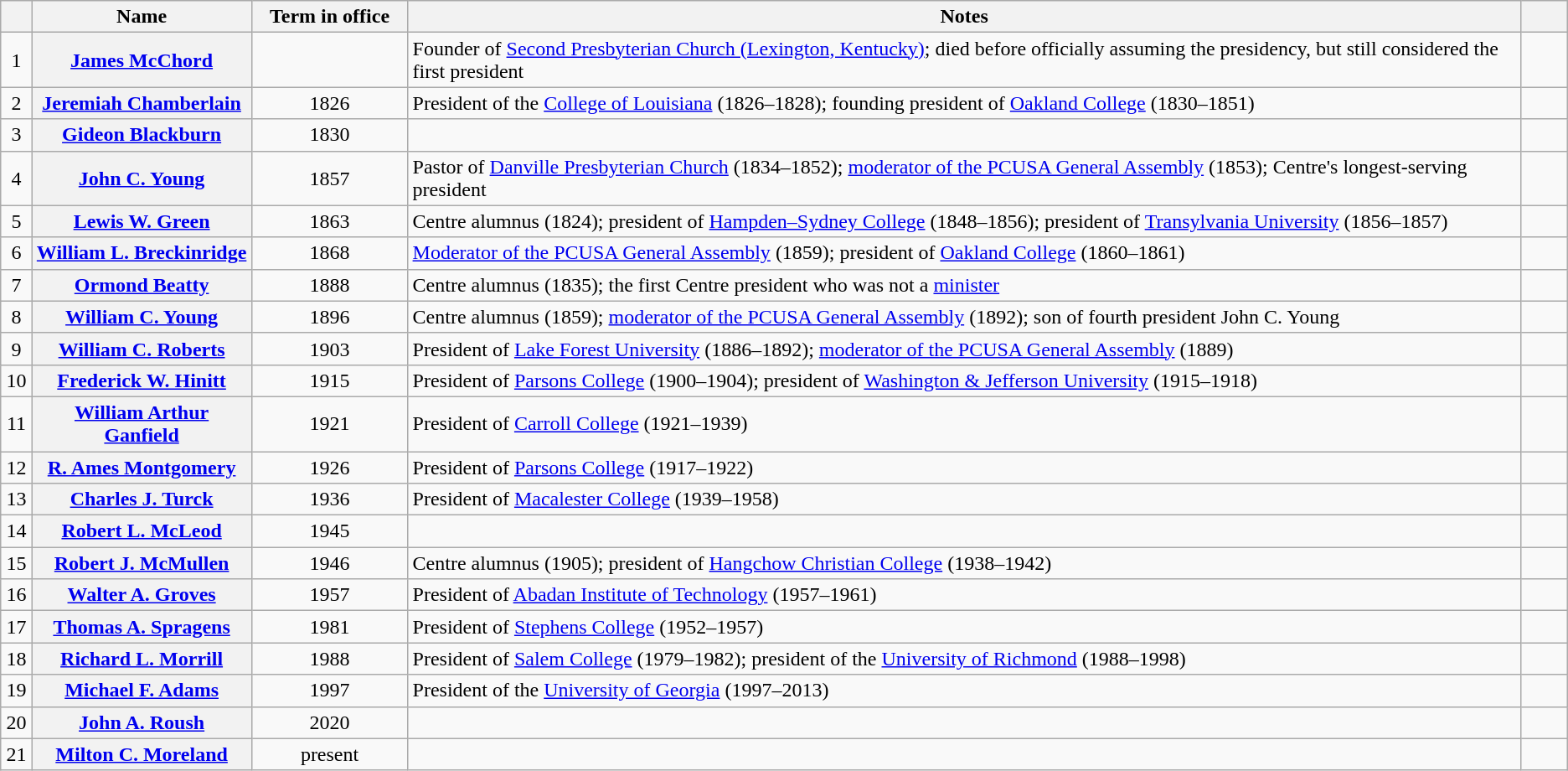<table class="wikitable sortable plainrowheaders">
<tr>
<th scope="col" width="2%" align="center"></th>
<th scope="col" width="14%" align="center">Name</th>
<th scope="col" width="10%" align="center">Term in office</th>
<th scope="col" width="71%" align="center" class="unsortable">Notes</th>
<th scope="col" width="4%" align="center" class="unsortable"></th>
</tr>
<tr>
<td align="center">1</td>
<th scope="row" data-sort-value="McChord, James"> <a href='#'>James McChord</a></th>
<td align="center"></td>
<td>Founder of <a href='#'>Second Presbyterian Church (Lexington, Kentucky)</a>; died before officially assuming the presidency, but still considered the first president</td>
<td align="center"></td>
</tr>
<tr>
<td align="center">2</td>
<th scope="row" data-sort-value="Chamberlain, Jeremiah">  <a href='#'>Jeremiah Chamberlain</a></th>
<td align="center">1826</td>
<td>President of the <a href='#'>College of Louisiana</a> (1826–1828); founding president of <a href='#'>Oakland College</a> (1830–1851)</td>
<td align="center"></td>
</tr>
<tr>
<td align="center">3</td>
<th scope="row" data-sort-value="Blackburn, Gideon"> <a href='#'>Gideon Blackburn</a></th>
<td align="center">1830</td>
<td></td>
<td align="center"></td>
</tr>
<tr>
<td align="center">4</td>
<th scope="row" data-sort-value="Young, John C."> <a href='#'>John C. Young</a></th>
<td align="center">1857</td>
<td>Pastor of <a href='#'>Danville Presbyterian Church</a> (1834–1852); <a href='#'>moderator of the PCUSA General Assembly</a> (1853); Centre's longest-serving president</td>
<td align="center"></td>
</tr>
<tr>
<td align="center">5</td>
<th scope="row" data-sort-value="Green, Lewis W."> <a href='#'>Lewis W. Green</a></th>
<td align="center">1863</td>
<td>Centre alumnus (1824); president of <a href='#'>Hampden–Sydney College</a> (1848–1856); president of <a href='#'>Transylvania University</a> (1856–1857)</td>
<td align="center"></td>
</tr>
<tr>
<td align="center">6</td>
<th scope="row" data-sort-value="Breckinridge, William L."> <a href='#'>William L. Breckinridge</a></th>
<td align="center">1868</td>
<td><a href='#'>Moderator of the PCUSA General Assembly</a> (1859); president of <a href='#'>Oakland College</a> (1860–1861)</td>
<td align="center"></td>
</tr>
<tr>
<td align="center">7</td>
<th scope="row" data-sort-value="Beatty, Ormond"><a href='#'>Ormond Beatty</a></th>
<td align="center">1888</td>
<td>Centre alumnus (1835); the first Centre president who was not a <a href='#'>minister</a></td>
<td align="center"></td>
</tr>
<tr>
<td align="center">8</td>
<th scope="row" data-sort-value="Young, William C."> <a href='#'>William C. Young</a></th>
<td align="center">1896</td>
<td>Centre alumnus (1859); <a href='#'>moderator of the PCUSA General Assembly</a> (1892); son of fourth president John C. Young</td>
<td align="center"></td>
</tr>
<tr>
<td align="center">9</td>
<th scope="row" data-sort-value="Roberts, William C."> <a href='#'>William C. Roberts</a></th>
<td align="center">1903</td>
<td>President of <a href='#'>Lake Forest University</a> (1886–1892); <a href='#'>moderator of the PCUSA General Assembly</a> (1889)</td>
<td align="center"></td>
</tr>
<tr>
<td align="center">10</td>
<th scope="row" data-sort-value="Hinitt, Frederick W."> <a href='#'>Frederick W. Hinitt</a></th>
<td align="center">1915</td>
<td>President of <a href='#'>Parsons College</a> (1900–1904); president of <a href='#'>Washington & Jefferson University</a> (1915–1918)</td>
<td align="center"></td>
</tr>
<tr>
<td align="center">11</td>
<th scope="row" data-sort-value="Ganfield, William Arthur"> <a href='#'>William Arthur Ganfield</a></th>
<td align="center">1921</td>
<td>President of <a href='#'>Carroll College</a> (1921–1939)</td>
<td align="center"></td>
</tr>
<tr>
<td align="center">12</td>
<th scope="row" data-sort-value="Montgomery, R. Ames"> <a href='#'>R. Ames Montgomery</a></th>
<td align="center">1926</td>
<td>President of <a href='#'>Parsons College</a> (1917–1922)</td>
<td align="center"></td>
</tr>
<tr>
<td align="center">13</td>
<th scope="row" data-sort-value="Turck, Charles J."><a href='#'>Charles J. Turck</a></th>
<td align="center">1936</td>
<td>President of <a href='#'>Macalester College</a> (1939–1958)</td>
<td align="center"></td>
</tr>
<tr>
<td align="center">14</td>
<th scope="row" data-sort-value="McLeod, Robert L."> <a href='#'>Robert L. McLeod</a></th>
<td align="center">1945</td>
<td></td>
<td align="center"></td>
</tr>
<tr>
<td align="center">15</td>
<th scope="row" data-sort-value="McMullen, Robert J."> <a href='#'>Robert J. McMullen</a></th>
<td align="center">1946</td>
<td>Centre alumnus (1905); president of <a href='#'>Hangchow Christian College</a> (1938–1942)</td>
<td align="center"></td>
</tr>
<tr>
<td align="center">16</td>
<th scope="row" data-sort-value="Groves, Walter A."> <a href='#'>Walter A. Groves</a></th>
<td align="center">1957</td>
<td>President of <a href='#'>Abadan Institute of Technology</a> (1957–1961)</td>
<td align="center"></td>
</tr>
<tr>
<td align="center">17</td>
<th scope="row" data-sort-value="Spragens, Thomas A."><a href='#'>Thomas A. Spragens</a></th>
<td align="center">1981</td>
<td>President of <a href='#'>Stephens College</a> (1952–1957)</td>
<td align="center"></td>
</tr>
<tr>
<td align="center">18</td>
<th scope="row" data-sort-value="Morrill, Richard L."><a href='#'>Richard L. Morrill</a></th>
<td align="center">1988</td>
<td>President of <a href='#'>Salem College</a> (1979–1982); president of the <a href='#'>University of Richmond</a> (1988–1998)</td>
<td align="center"></td>
</tr>
<tr>
<td align="center">19</td>
<th scope="row" data-sort-value="Adams, Michael F."><a href='#'>Michael F. Adams</a></th>
<td align="center">1997</td>
<td>President of the <a href='#'>University of Georgia</a> (1997–2013)</td>
<td align="center"></td>
</tr>
<tr>
<td align="center">20</td>
<th scope="row" data-sort-value="Roush, John A."><a href='#'>John A. Roush</a></th>
<td align="center">2020</td>
<td></td>
<td align="center"></td>
</tr>
<tr>
<td align="center">21</td>
<th scope="row" data-sort-value="Moreland, Milton C."><a href='#'>Milton C. Moreland</a></th>
<td align="center">present</td>
<td></td>
<td align="center"></td>
</tr>
</table>
